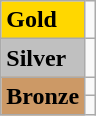<table class="wikitable">
<tr>
<td bgcolor="gold"><strong>Gold</strong></td>
<td></td>
</tr>
<tr>
<td bgcolor="silver"><strong>Silver</strong></td>
<td></td>
</tr>
<tr>
<td rowspan="2" bgcolor="#cc9966"><strong>Bronze</strong></td>
<td></td>
</tr>
<tr>
<td></td>
</tr>
</table>
